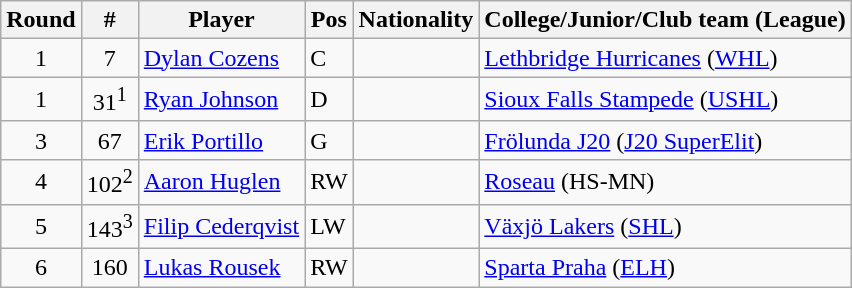<table class="wikitable">
<tr>
<th>Round</th>
<th>#</th>
<th>Player</th>
<th>Pos</th>
<th>Nationality</th>
<th>College/Junior/Club team (League)</th>
</tr>
<tr>
<td style="text-align:center;">1</td>
<td style="text-align:center;">7</td>
<td><a href='#'>Dylan Cozens</a></td>
<td>C</td>
<td></td>
<td><a href='#'>Lethbridge Hurricanes</a> (<a href='#'>WHL</a>)</td>
</tr>
<tr>
<td style="text-align:center;">1</td>
<td style="text-align:center;">31<sup>1</sup></td>
<td><a href='#'>Ryan Johnson</a></td>
<td>D</td>
<td></td>
<td><a href='#'>Sioux Falls Stampede</a> (<a href='#'>USHL</a>)</td>
</tr>
<tr>
<td style="text-align:center;">3</td>
<td style="text-align:center;">67</td>
<td><a href='#'>Erik Portillo</a></td>
<td>G</td>
<td></td>
<td><a href='#'>Frölunda J20</a> (<a href='#'>J20 SuperElit</a>)</td>
</tr>
<tr>
<td style="text-align:center;">4</td>
<td style="text-align:center;">102<sup>2</sup></td>
<td><a href='#'>Aaron Huglen</a></td>
<td>RW</td>
<td></td>
<td><a href='#'>Roseau</a> (HS-MN)</td>
</tr>
<tr>
<td style="text-align:center;">5</td>
<td style="text-align:center;">143<sup>3</sup></td>
<td><a href='#'>Filip Cederqvist</a></td>
<td>LW</td>
<td></td>
<td><a href='#'>Växjö Lakers</a> (<a href='#'>SHL</a>)</td>
</tr>
<tr>
<td style="text-align:center;">6</td>
<td style="text-align:center;">160</td>
<td><a href='#'>Lukas Rousek</a></td>
<td>RW</td>
<td></td>
<td><a href='#'>Sparta Praha</a> (<a href='#'>ELH</a>)</td>
</tr>
</table>
